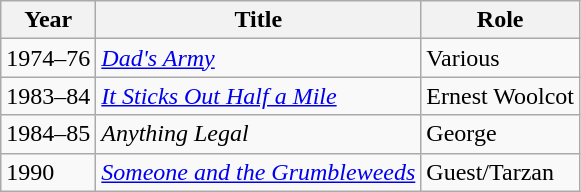<table class="wikitable">
<tr>
<th>Year</th>
<th>Title</th>
<th>Role</th>
</tr>
<tr>
<td>1974–76</td>
<td><em><a href='#'>Dad's Army</a></em></td>
<td>Various</td>
</tr>
<tr>
<td>1983–84</td>
<td><em><a href='#'>It Sticks Out Half a Mile</a></em></td>
<td>Ernest Woolcot</td>
</tr>
<tr>
<td>1984–85</td>
<td><em>Anything Legal</em></td>
<td>George</td>
</tr>
<tr>
<td>1990</td>
<td><em><a href='#'>Someone and the Grumbleweeds</a></em></td>
<td>Guest/Tarzan</td>
</tr>
</table>
